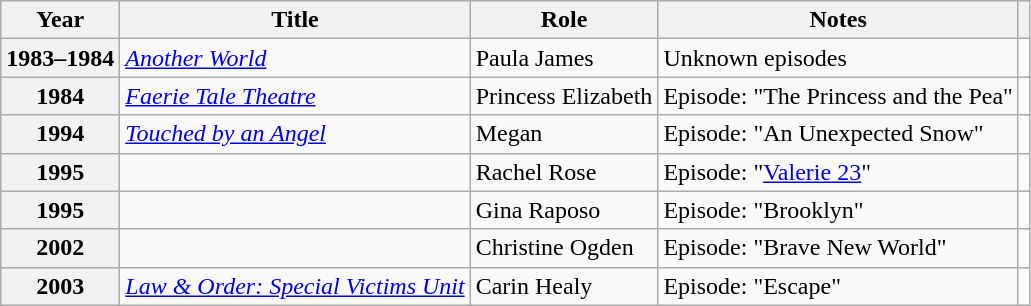<table class="wikitable plainrowheaders sortable" style="margin-right: 0;">
<tr>
<th scope="col">Year</th>
<th scope="col">Title</th>
<th scope="col">Role</th>
<th scope="col" class="unsortable">Notes</th>
<th scope="col" class="unsortable"></th>
</tr>
<tr>
<th scope="row">1983–1984</th>
<td><em><a href='#'>Another World</a></em></td>
<td>Paula James</td>
<td>Unknown episodes</td>
<td style="text-align:center;"></td>
</tr>
<tr>
<th scope="row">1984</th>
<td><em><a href='#'>Faerie Tale Theatre</a></em></td>
<td>Princess Elizabeth</td>
<td>Episode: "The Princess and the Pea"</td>
<td style="text-align:center;"></td>
</tr>
<tr>
<th scope="row">1994</th>
<td><em><a href='#'>Touched by an Angel</a></em></td>
<td>Megan</td>
<td>Episode: "An Unexpected Snow"</td>
<td style="text-align:center;"></td>
</tr>
<tr>
<th scope="row">1995</th>
<td><em></em></td>
<td>Rachel Rose</td>
<td>Episode: "<a href='#'>Valerie 23</a>"</td>
<td style="text-align:center;"></td>
</tr>
<tr>
<th scope="row">1995</th>
<td><em></em></td>
<td>Gina Raposo</td>
<td>Episode: "Brooklyn"</td>
<td style="text-align:center;"></td>
</tr>
<tr>
<th scope="row">2002</th>
<td><em></em></td>
<td>Christine Ogden</td>
<td>Episode: "Brave New World"</td>
<td style="text-align:center;"></td>
</tr>
<tr>
<th scope="row">2003</th>
<td><em><a href='#'>Law & Order: Special Victims Unit</a></em></td>
<td>Carin Healy</td>
<td>Episode: "Escape"</td>
<td style="text-align:center;"></td>
</tr>
</table>
